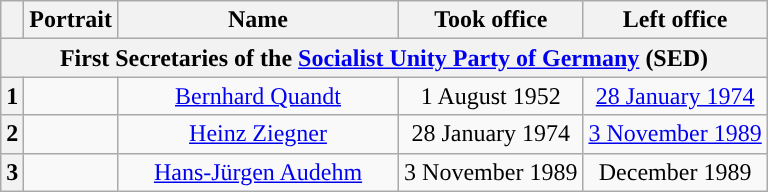<table class="wikitable" style="text-align:center">
<tr>
<th></th>
<th>Portrait</th>
<th width=180>Name<br></th>
<th>Took office</th>
<th>Left office</th>
</tr>
<tr>
<th colspan=5>First Secretaries of the <a href='#'>Socialist Unity Party of Germany</a> (SED)</th>
</tr>
<tr>
<th style="background:">1</th>
<td></td>
<td><a href='#'>Bernhard Quandt</a><br></td>
<td>1 August 1952</td>
<td><a href='#'>28 January 1974<br></a></td>
</tr>
<tr>
<th style="background:">2</th>
<td></td>
<td><a href='#'>Heinz Ziegner</a><br></td>
<td>28 January 1974</td>
<td><a href='#'>3 November 1989<br></a></td>
</tr>
<tr>
<th style="background:">3</th>
<td></td>
<td><a href='#'>Hans-Jürgen Audehm</a><br></td>
<td>3 November 1989</td>
<td>December 1989</td>
</tr>
</table>
